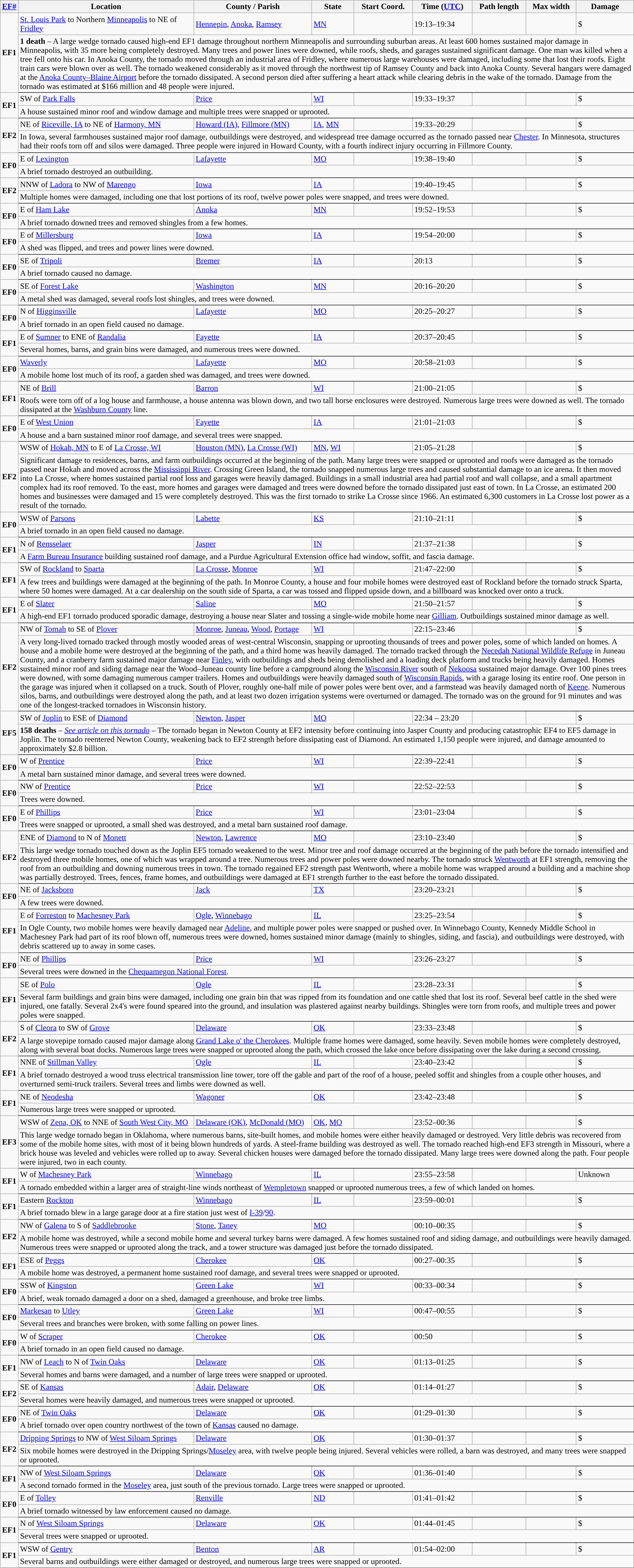<table class="wikitable sortable" style="width:100%;">
<tr>
<th scope="col" width="2%" align="center"><a href='#'>EF#</a></th>
<th scope="col" align="center" class="unsortable">Location</th>
<th scope="col" align="center" class="unsortable">County / Parish</th>
<th scope="col" align="center">State</th>
<th scope="col" align="center" data-sort-type="number">Start Coord.</th>
<th scope="col" align="center" data-sort-type="number">Time (<a href='#'>UTC</a>)</th>
<th scope="col" align="center" data-sort-type="number">Path length</th>
<th scope="col" align="center" data-sort-type="number">Max width</th>
<th scope="col" align="center">Damage</th>
</tr>
<tr>
<td rowspan="2" align="center"><strong>EF1</strong></td>
<td><a href='#'>St. Louis Park</a> to Northern <a href='#'>Minneapolis</a> to NE of <a href='#'>Fridley</a></td>
<td><a href='#'>Hennepin</a>, <a href='#'>Anoka</a>, <a href='#'>Ramsey</a></td>
<td><a href='#'>MN</a></td>
<td></td>
<td>19:13–19:34</td>
<td></td>
<td></td>
<td>$</td>
</tr>
<tr class="expand-child">
<td colspan="8" style=" border-bottom: 1px solid black;"><strong>1 death</strong> – A large wedge tornado caused high-end EF1 damage throughout northern Minneapolis and surrounding suburban areas. At least 600 homes sustained major damage in Minneapolis, with 35 more being completely destroyed. Many trees and power lines were downed, while roofs, sheds, and garages sustained significant damage. One man was killed when a tree fell onto his car. In Anoka County, the tornado moved through an industrial area of Fridley, where numerous large warehouses were damaged, including some that lost their roofs. Eight train cars were blown over as well. The tornado weakened considerably as it moved through the northwest tip of Ramsey County and back into Anoka County. Several hangars were damaged at the <a href='#'>Anoka County–Blaine Airport</a> before the tornado dissipated. A second person died after suffering a heart attack while clearing debris in the wake of the tornado. Damage from the tornado was estimated at $166 million and 48 people were injured.</td>
</tr>
<tr>
<td rowspan="2" align="center"><strong>EF1</strong></td>
<td>SW of <a href='#'>Park Falls</a></td>
<td><a href='#'>Price</a></td>
<td><a href='#'>WI</a></td>
<td></td>
<td>19:33–19:37</td>
<td></td>
<td></td>
<td>$</td>
</tr>
<tr class="expand-child">
<td colspan="8" style=" border-bottom: 1px solid black;">A house sustained minor roof and window damage and multiple trees were snapped or uprooted.</td>
</tr>
<tr>
<td rowspan="2" align="center"><strong>EF2</strong></td>
<td>NE of <a href='#'>Riceville, IA</a> to NE of <a href='#'>Harmony, MN</a></td>
<td><a href='#'>Howard (IA)</a>, <a href='#'>Fillmore (MN)</a></td>
<td><a href='#'>IA</a>, <a href='#'>MN</a></td>
<td></td>
<td>19:33–20:29</td>
<td></td>
<td></td>
<td>$</td>
</tr>
<tr class="expand-child">
<td colspan="8" style=" border-bottom: 1px solid black;">In Iowa, several farmhouses sustained major roof damage, outbuildings were destroyed, and widespread tree damage occurred as the tornado passed near <a href='#'>Chester</a>. In Minnesota, structures had their roofs torn off and silos were damaged. Three people were injured in Howard County, with a fourth indirect injury occurring in Fillmore County.</td>
</tr>
<tr>
<td rowspan="2" align="center"><strong>EF0</strong></td>
<td>E of <a href='#'>Lexington</a></td>
<td><a href='#'>Lafayette</a></td>
<td><a href='#'>MO</a></td>
<td></td>
<td>19:38–19:40</td>
<td></td>
<td></td>
<td>$</td>
</tr>
<tr class="expand-child">
<td colspan="8" style=" border-bottom: 1px solid black;">A brief tornado destroyed an outbuilding.</td>
</tr>
<tr>
<td rowspan="2" align="center"><strong>EF2</strong></td>
<td>NNW of <a href='#'>Ladora</a> to NW of <a href='#'>Marengo</a></td>
<td><a href='#'>Iowa</a></td>
<td><a href='#'>IA</a></td>
<td></td>
<td>19:40–19:45</td>
<td></td>
<td></td>
<td>$</td>
</tr>
<tr class="expand-child">
<td colspan="8" style=" border-bottom: 1px solid black;">Multiple homes were damaged, including one that lost portions of its roof, twelve power poles were snapped, and trees were downed.</td>
</tr>
<tr>
<td rowspan="2" align="center"><strong>EF0</strong></td>
<td>E of <a href='#'>Ham Lake</a></td>
<td><a href='#'>Anoka</a></td>
<td><a href='#'>MN</a></td>
<td></td>
<td>19:52–19:53</td>
<td></td>
<td></td>
<td>$</td>
</tr>
<tr class="expand-child">
<td colspan="8" style=" border-bottom: 1px solid black;">A brief tornado downed trees and removed shingles from a few homes.</td>
</tr>
<tr>
<td rowspan="2" align="center"><strong>EF0</strong></td>
<td>E of <a href='#'>Millersburg</a></td>
<td><a href='#'>Iowa</a></td>
<td><a href='#'>IA</a></td>
<td></td>
<td>19:54–20:00</td>
<td></td>
<td></td>
<td>$</td>
</tr>
<tr class="expand-child">
<td colspan="8" style=" border-bottom: 1px solid black;">A shed was flipped, and trees and power lines were downed.</td>
</tr>
<tr>
<td rowspan="2" align="center"><strong>EF0</strong></td>
<td>SE of <a href='#'>Tripoli</a></td>
<td><a href='#'>Bremer</a></td>
<td><a href='#'>IA</a></td>
<td></td>
<td>20:13</td>
<td></td>
<td></td>
<td>$</td>
</tr>
<tr class="expand-child">
<td colspan="8" style=" border-bottom: 1px solid black;">A brief tornado caused no damage.</td>
</tr>
<tr>
<td rowspan="2" align="center"><strong>EF0</strong></td>
<td>SE of <a href='#'>Forest Lake</a></td>
<td><a href='#'>Washington</a></td>
<td><a href='#'>MN</a></td>
<td></td>
<td>20:16–20:20</td>
<td></td>
<td></td>
<td>$</td>
</tr>
<tr class="expand-child">
<td colspan="8" style=" border-bottom: 1px solid black;">A metal shed was damaged, several roofs lost shingles, and trees were downed.</td>
</tr>
<tr>
<td rowspan="2" align="center"><strong>EF0</strong></td>
<td>N of <a href='#'>Higginsville</a></td>
<td><a href='#'>Lafayette</a></td>
<td><a href='#'>MO</a></td>
<td></td>
<td>20:25–20:27</td>
<td></td>
<td></td>
<td>$</td>
</tr>
<tr class="expand-child">
<td colspan="8" style=" border-bottom: 1px solid black;">A brief tornado in an open field caused no damage.</td>
</tr>
<tr>
<td rowspan="2" align="center"><strong>EF1</strong></td>
<td>E of <a href='#'>Sumner</a> to ENE of <a href='#'>Randalia</a></td>
<td><a href='#'>Fayette</a></td>
<td><a href='#'>IA</a></td>
<td></td>
<td>20:37–20:45</td>
<td></td>
<td></td>
<td>$</td>
</tr>
<tr class="expand-child">
<td colspan="8" style=" border-bottom: 1px solid black;">Several homes, barns, and grain bins were damaged, and numerous trees were downed.</td>
</tr>
<tr>
<td rowspan="2" align="center"><strong>EF0</strong></td>
<td><a href='#'>Waverly</a></td>
<td><a href='#'>Lafayette</a></td>
<td><a href='#'>MO</a></td>
<td></td>
<td>20:58–21:03</td>
<td></td>
<td></td>
<td>$</td>
</tr>
<tr class="expand-child">
<td colspan="8" style=" border-bottom: 1px solid black;">A mobile home lost much of its roof, a garden shed was damaged, and trees were downed.</td>
</tr>
<tr>
<td rowspan="2" align="center"><strong>EF1</strong></td>
<td>NE of <a href='#'>Brill</a></td>
<td><a href='#'>Barron</a></td>
<td><a href='#'>WI</a></td>
<td></td>
<td>21:00–21:05</td>
<td></td>
<td></td>
<td>$</td>
</tr>
<tr class="expand-child">
<td colspan="8" style=" border-bottom: 1px solid black;">Roofs were torn off of a log house and farmhouse, a  house antenna was blown down, and two  tall horse enclosures were destroyed. Numerous large trees were downed as well. The tornado dissipated at the <a href='#'>Washburn County</a> line.</td>
</tr>
<tr>
<td rowspan="2" align="center"><strong>EF0</strong></td>
<td>E of <a href='#'>West Union</a></td>
<td><a href='#'>Fayette</a></td>
<td><a href='#'>IA</a></td>
<td></td>
<td>21:01–21:03</td>
<td></td>
<td></td>
<td>$</td>
</tr>
<tr class="expand-child">
<td colspan="8" style=" border-bottom: 1px solid black;">A house and a barn sustained minor roof damage, and several trees were snapped.</td>
</tr>
<tr>
<td rowspan="2" align="center"><strong>EF2</strong></td>
<td>WSW of <a href='#'>Hokah, MN</a> to E of <a href='#'>La Crosse, WI</a></td>
<td><a href='#'>Houston (MN)</a>, <a href='#'>La Crosse (WI)</a></td>
<td><a href='#'>MN</a>, <a href='#'>WI</a></td>
<td></td>
<td>21:05–21:28</td>
<td></td>
<td></td>
<td>$</td>
</tr>
<tr class="expand-child">
<td colspan="8" style=" border-bottom: 1px solid black;">Significant damage to residences, barns, and farm outbuildings occurred at the beginning of the path. Many large trees were snapped or uprooted and roofs were damaged as the tornado passed near Hokah and moved across the <a href='#'>Mississippi River</a>. Crossing Green Island, the tornado snapped numerous large trees and caused substantial damage to an ice arena. It then moved into La Crosse, where homes sustained partial roof loss and garages were heavily damaged. Buildings in a small industrial area had partial roof and wall collapse, and a small apartment complex had its roof removed. To the east, more homes and garages were damaged and trees were downed before the tornado dissipated just east of town. In La Crosse, an estimated 200 homes and businesses were damaged and 15 were completely destroyed. This was the first tornado to strike La Crosse since 1966. An estimated 6,300 customers in La Crosse lost power as a result of the tornado.</td>
</tr>
<tr>
<td rowspan="2" align="center"><strong>EF0</strong></td>
<td>WSW of <a href='#'>Parsons</a></td>
<td><a href='#'>Labette</a></td>
<td><a href='#'>KS</a></td>
<td></td>
<td>21:10–21:11</td>
<td></td>
<td></td>
<td>$</td>
</tr>
<tr class="expand-child">
<td colspan="8" style=" border-bottom: 1px solid black;">A brief tornado in an open field caused no damage.</td>
</tr>
<tr>
<td rowspan="2" align="center"><strong>EF1</strong></td>
<td>N of <a href='#'>Rensselaer</a></td>
<td><a href='#'>Jasper</a></td>
<td><a href='#'>IN</a></td>
<td></td>
<td>21:37–21:38</td>
<td></td>
<td></td>
<td>$</td>
</tr>
<tr class="expand-child">
<td colspan="8" style=" border-bottom: 1px solid black;">A <a href='#'>Farm Bureau Insurance</a> building sustained roof damage, and a Purdue Agricultural Extension office had window, soffit, and fascia damage.</td>
</tr>
<tr>
<td rowspan="2" align="center"><strong>EF1</strong></td>
<td>SW of <a href='#'>Rockland</a> to <a href='#'>Sparta</a></td>
<td><a href='#'>La Crosse</a>, <a href='#'>Monroe</a></td>
<td><a href='#'>WI</a></td>
<td></td>
<td>21:47–22:00</td>
<td></td>
<td></td>
<td>$</td>
</tr>
<tr class="expand-child">
<td colspan="8" style=" border-bottom: 1px solid black;">A few trees and buildings were damaged at the beginning of the path. In Monroe County, a house and four mobile homes were destroyed east of Rockland before the tornado struck Sparta, where 50 homes were damaged. At a car dealership on the south side of Sparta, a car was tossed  and flipped upside down, and a billboard was knocked over onto a truck.</td>
</tr>
<tr>
<td rowspan="2" align="center"><strong>EF1</strong></td>
<td>E of <a href='#'>Slater</a></td>
<td><a href='#'>Saline</a></td>
<td><a href='#'>MO</a></td>
<td></td>
<td>21:50–21:57</td>
<td></td>
<td></td>
<td>$</td>
</tr>
<tr class="expand-child">
<td colspan="8" style=" border-bottom: 1px solid black;">A high-end EF1 tornado produced sporadic damage, destroying a house near Slater and tossing a single-wide mobile home  near <a href='#'>Gilliam</a>. Outbuildings sustained minor damage as well.</td>
</tr>
<tr>
<td rowspan="2" align="center"><strong>EF2</strong></td>
<td>NW of <a href='#'>Tomah</a> to SE of <a href='#'>Plover</a></td>
<td><a href='#'>Monroe</a>, <a href='#'>Juneau</a>, <a href='#'>Wood</a>, <a href='#'>Portage</a></td>
<td><a href='#'>WI</a></td>
<td></td>
<td>22:15–23:46</td>
<td></td>
<td></td>
<td>$</td>
</tr>
<tr class="expand-child">
<td colspan="8" style=" border-bottom: 1px solid black;">A very long-lived tornado tracked through mostly wooded areas of west-central Wisconsin, snapping or uprooting thousands of trees and power poles, some of which landed on homes. A house and a mobile home were destroyed at the beginning of the path, and a third home was heavily damaged. The tornado tracked through the <a href='#'>Necedah National Wildlife Refuge</a> in Juneau County, and a cranberry farm sustained major damage near <a href='#'>Finley</a>, with outbuildings and sheds being demolished and a loading deck platform and trucks being heavily damaged. Homes sustained minor roof and siding damage near the Wood–Juneau county line before a campground along the <a href='#'>Wisconsin River</a> south of <a href='#'>Nekoosa</a> sustained major damage. Over 100 pines trees were downed, with some damaging numerous camper trailers. Homes and outbuildings were heavily damaged south of <a href='#'>Wisconsin Rapids</a>, with a garage losing its entire roof. One person in the garage was injured when it collapsed on a truck. South of Plover, roughly one-half mile of power poles were bent over, and a farmstead was heavily damaged north of <a href='#'>Keene</a>. Numerous silos, barns, and outbuildings were destroyed along the path, and at least two dozen irrigation systems were overturned or damaged. The tornado was on the ground for 91 minutes and was one of the longest-tracked tornadoes in Wisconsin history.</td>
</tr>
<tr>
<td rowspan="2" align="center"><strong>EF5</strong></td>
<td>SW of <a href='#'>Joplin</a> to ESE of <a href='#'>Diamond</a></td>
<td><a href='#'>Newton</a>, <a href='#'>Jasper</a></td>
<td><a href='#'>MO</a></td>
<td></td>
<td>22:34 – 23:20</td>
<td></td>
<td></td>
<td>$</td>
</tr>
<tr class="expand-child">
<td colspan="8" style=" border-bottom: 1px solid black;"><strong>158 deaths</strong> – <em><a href='#'>See article on this tornado</a></em> – The tornado began in Newton County at EF2 intensity before continuing into Jasper County and producing catastrophic EF4 to EF5 damage in Joplin. The tornado reentered Newton County, weakening back to EF2 strength before dissipating east of Diamond. An estimated 1,150 people were injured, and damage amounted to approximately $2.8 billion.</td>
</tr>
<tr>
<td rowspan="2" align="center"><strong>EF0</strong></td>
<td>W of <a href='#'>Prentice</a></td>
<td><a href='#'>Price</a></td>
<td><a href='#'>WI</a></td>
<td></td>
<td>22:39–22:41</td>
<td></td>
<td></td>
<td>$</td>
</tr>
<tr class="expand-child">
<td colspan="8" style=" border-bottom: 1px solid black;">A metal barn sustained minor damage, and several trees were downed.</td>
</tr>
<tr>
<td rowspan="2" align="center"><strong>EF0</strong></td>
<td>NW of <a href='#'>Prentice</a></td>
<td><a href='#'>Price</a></td>
<td><a href='#'>WI</a></td>
<td></td>
<td>22:52–22:53</td>
<td></td>
<td></td>
<td>$</td>
</tr>
<tr class="expand-child">
<td colspan="8" style=" border-bottom: 1px solid black;">Trees were downed.</td>
</tr>
<tr>
<td rowspan="2" align="center"><strong>EF0</strong></td>
<td>E of <a href='#'>Phillips</a></td>
<td><a href='#'>Price</a></td>
<td><a href='#'>WI</a></td>
<td></td>
<td>23:01–23:04</td>
<td></td>
<td></td>
<td>$</td>
</tr>
<tr class="expand-child">
<td colspan="8" style=" border-bottom: 1px solid black;">Trees were snapped or uprooted, a small shed was destroyed, and a metal barn sustained roof damage.</td>
</tr>
<tr>
<td rowspan="2" align="center"><strong>EF2</strong></td>
<td>ENE of <a href='#'>Diamond</a> to N of <a href='#'>Monett</a></td>
<td><a href='#'>Newton</a>, <a href='#'>Lawrence</a></td>
<td><a href='#'>MO</a></td>
<td></td>
<td>23:10–23:40</td>
<td></td>
<td></td>
<td>$</td>
</tr>
<tr class="expand-child">
<td colspan="8" style=" border-bottom: 1px solid black;">This large wedge tornado touched down as the Joplin EF5 tornado weakened to the west. Minor tree and roof damage occurred at the beginning of the path before the tornado intensified and destroyed three mobile homes, one of which was wrapped around a tree. Numerous trees and power poles were downed nearby. The tornado struck <a href='#'>Wentworth</a> at EF1 strength, removing the roof from an outbuilding and downing numerous trees in town. The tornado regained EF2 strength past Wentworth, where a mobile home was wrapped around a building and a machine shop was partially destroyed. Trees, fences, frame homes, and outbuildings were damaged at EF1 strength further to the east before the tornado dissipated.</td>
</tr>
<tr>
<td rowspan="2" align="center"><strong>EF0</strong></td>
<td>NE of <a href='#'>Jacksboro</a></td>
<td><a href='#'>Jack</a></td>
<td><a href='#'>TX</a></td>
<td></td>
<td>23:20–23:21</td>
<td></td>
<td></td>
<td>$</td>
</tr>
<tr class="expand-child">
<td colspan="8" style=" border-bottom: 1px solid black;">A few trees were downed.</td>
</tr>
<tr>
<td rowspan="2" align="center"><strong>EF1</strong></td>
<td>E of <a href='#'>Forreston</a> to <a href='#'>Machesney Park</a></td>
<td><a href='#'>Ogle</a>, <a href='#'>Winnebago</a></td>
<td><a href='#'>IL</a></td>
<td></td>
<td>23:25–23:54</td>
<td></td>
<td></td>
<td>$</td>
</tr>
<tr class="expand-child">
<td colspan="8" style=" border-bottom: 1px solid black;">In Ogle County, two mobile homes were heavily damaged near <a href='#'>Adeline</a>, and multiple power poles were snapped or pushed over. In Winnebago County, Kennedy Middle School in Machesney Park had part of its roof blown off, numerous trees were downed, homes sustained minor damage (mainly to shingles, siding, and fascia), and outbuildings were destroyed, with debris scattered up to  away in some cases.</td>
</tr>
<tr>
<td rowspan="2" align="center"><strong>EF0</strong></td>
<td>NE of <a href='#'>Phillips</a></td>
<td><a href='#'>Price</a></td>
<td><a href='#'>WI</a></td>
<td></td>
<td>23:26–23:27</td>
<td></td>
<td></td>
<td>$</td>
</tr>
<tr class="expand-child">
<td colspan="8" style=" border-bottom: 1px solid black;">Several trees were downed in the <a href='#'>Chequamegon National Forest</a>.</td>
</tr>
<tr>
<td rowspan="2" align="center"><strong>EF1</strong></td>
<td>SE of <a href='#'>Polo</a></td>
<td><a href='#'>Ogle</a></td>
<td><a href='#'>IL</a></td>
<td></td>
<td>23:28–23:31</td>
<td></td>
<td></td>
<td>$</td>
</tr>
<tr class="expand-child">
<td colspan="8" style=" border-bottom: 1px solid black;">Several farm buildings and grain bins were damaged, including one grain bin that was ripped from its foundation and one cattle shed that lost its roof. Several beef cattle in the shed were injured, one fatally. Several 2x4's were found speared into the ground, and insulation was plastered against nearby buildings. Shingles were torn from roofs, and multiple trees and power poles were snapped.</td>
</tr>
<tr>
<td rowspan="2" align="center"><strong>EF2</strong></td>
<td>S of <a href='#'>Cleora</a> to SW of <a href='#'>Grove</a></td>
<td><a href='#'>Delaware</a></td>
<td><a href='#'>OK</a></td>
<td></td>
<td>23:33–23:48</td>
<td></td>
<td></td>
<td>$</td>
</tr>
<tr class="expand-child">
<td colspan="8" style=" border-bottom: 1px solid black;">A large stovepipe tornado caused major damage along <a href='#'>Grand Lake o' the Cherokees</a>. Multiple frame homes were damaged, some heavily. Seven mobile homes were completely destroyed, along with several boat docks. Numerous large trees were snapped or uprooted along the path, which crossed the lake once before dissipating over the lake during a second crossing.</td>
</tr>
<tr>
<td rowspan="2" align="center"><strong>EF1</strong></td>
<td>NNE of <a href='#'>Stillman Valley</a></td>
<td><a href='#'>Ogle</a></td>
<td><a href='#'>IL</a></td>
<td></td>
<td>23:40–23:42</td>
<td></td>
<td></td>
<td>$</td>
</tr>
<tr class="expand-child">
<td colspan="8" style=" border-bottom: 1px solid black;">A brief tornado destroyed a wood truss electrical transmission line tower, tore off the gable and part of the roof of a house, peeled soffit and shingles from a couple other houses, and overturned semi-truck trailers. Several trees and limbs were downed as well.</td>
</tr>
<tr>
<td rowspan="2" align="center"><strong>EF1</strong></td>
<td>NE of <a href='#'>Neodesha</a></td>
<td><a href='#'>Wagoner</a></td>
<td><a href='#'>OK</a></td>
<td></td>
<td>23:42–23:48</td>
<td></td>
<td></td>
<td>$</td>
</tr>
<tr class="expand-child">
<td colspan="8" style=" border-bottom: 1px solid black;">Numerous large trees were snapped or uprooted.</td>
</tr>
<tr>
<td rowspan="2" align="center"><strong>EF3</strong></td>
<td>WSW of <a href='#'>Zena, OK</a> to NNE of <a href='#'>South West City, MO</a></td>
<td><a href='#'>Delaware (OK)</a>, <a href='#'>McDonald (MO)</a></td>
<td><a href='#'>OK</a>, <a href='#'>MO</a></td>
<td></td>
<td>23:52–00:36</td>
<td></td>
<td></td>
<td>$</td>
</tr>
<tr class="expand-child">
<td colspan="8" style=" border-bottom: 1px solid black;">This large wedge tornado began in Oklahoma, where numerous barns, site-built homes, and mobile homes were either heavily damaged or destroyed. Very little debris was recovered from some of the mobile home sites, with most of it being blown hundreds of yards. A steel-frame building was destroyed as well. The tornado reached high-end EF3 strength in Missouri, where a brick house was leveled and vehicles were rolled up to  away. Several chicken houses were damaged before the tornado dissipated. Many large trees were downed along the path. Four people were injured, two in each county.</td>
</tr>
<tr>
<td rowspan="2" align="center"><strong>EF1</strong></td>
<td>W of <a href='#'>Machesney Park</a></td>
<td><a href='#'>Winnebago</a></td>
<td><a href='#'>IL</a></td>
<td></td>
<td>23:55–23:58</td>
<td></td>
<td></td>
<td>Unknown</td>
</tr>
<tr class="expand-child">
<td colspan="8" style=" border-bottom: 1px solid black;">A tornado embedded within a larger area of straight-line winds northeast of <a href='#'>Wempletown</a> snapped or uprooted numerous trees, a few of which landed on homes.</td>
</tr>
<tr>
<td rowspan="2" align="center"><strong>EF1</strong></td>
<td>Eastern <a href='#'>Rockton</a></td>
<td><a href='#'>Winnebago</a></td>
<td><a href='#'>IL</a></td>
<td></td>
<td>23:59–00:01</td>
<td></td>
<td></td>
<td>$</td>
</tr>
<tr class="expand-child">
<td colspan="8" style=" border-bottom: 1px solid black;">A brief tornado blew in a large garage door at a fire station just west of <a href='#'>I-39</a>/<a href='#'>90</a>.</td>
</tr>
<tr>
<td rowspan="2" align="center"><strong>EF2</strong></td>
<td>NW of <a href='#'>Galena</a> to S of <a href='#'>Saddlebrooke</a></td>
<td><a href='#'>Stone</a>, <a href='#'>Taney</a></td>
<td><a href='#'>MO</a></td>
<td></td>
<td>00:10–00:35</td>
<td></td>
<td></td>
<td>$</td>
</tr>
<tr class="expand-child">
<td colspan="8" style=" border-bottom: 1px solid black;">A mobile home was destroyed, while a second mobile home and several turkey barns were damaged. A few homes sustained roof and siding damage, and outbuildings were heavily damaged. Numerous trees were snapped or uprooted along the track, and a tower structure was damaged just before the tornado dissipated.</td>
</tr>
<tr>
<td rowspan="2" align="center"><strong>EF1</strong></td>
<td>ESE of <a href='#'>Peggs</a></td>
<td><a href='#'>Cherokee</a></td>
<td><a href='#'>OK</a></td>
<td></td>
<td>00:27–00:35</td>
<td></td>
<td></td>
<td>$</td>
</tr>
<tr class="expand-child">
<td colspan="8" style=" border-bottom: 1px solid black;">A mobile home was destroyed, a permanent home sustained roof damage, and several trees were snapped or uprooted.</td>
</tr>
<tr>
<td rowspan="2" align="center"><strong>EF0</strong></td>
<td>SSW of <a href='#'>Kingston</a></td>
<td><a href='#'>Green Lake</a></td>
<td><a href='#'>WI</a></td>
<td></td>
<td>00:33–00:34</td>
<td></td>
<td></td>
<td>$</td>
</tr>
<tr class="expand-child">
<td colspan="8" style=" border-bottom: 1px solid black;">A brief, weak tornado damaged a door on a shed, damaged a greenhouse, and broke tree limbs.</td>
</tr>
<tr>
<td rowspan="2" align="center"><strong>EF0</strong></td>
<td><a href='#'>Markesan</a> to <a href='#'>Utley</a></td>
<td><a href='#'>Green Lake</a></td>
<td><a href='#'>WI</a></td>
<td></td>
<td>00:47–00:55</td>
<td></td>
<td></td>
<td>$</td>
</tr>
<tr class="expand-child">
<td colspan="8" style=" border-bottom: 1px solid black;">Several trees and branches were broken, with some falling on power lines.</td>
</tr>
<tr>
<td rowspan="2" align="center"><strong>EF0</strong></td>
<td>W of <a href='#'>Scraper</a></td>
<td><a href='#'>Cherokee</a></td>
<td><a href='#'>OK</a></td>
<td></td>
<td>00:50</td>
<td></td>
<td></td>
<td>$</td>
</tr>
<tr class="expand-child">
<td colspan="8" style=" border-bottom: 1px solid black;">A brief tornado in an open field caused no damage.</td>
</tr>
<tr>
<td rowspan="2" align="center"><strong>EF1</strong></td>
<td>NW of <a href='#'>Leach</a> to N of <a href='#'>Twin Oaks</a></td>
<td><a href='#'>Delaware</a></td>
<td><a href='#'>OK</a></td>
<td></td>
<td>01:13–01:25</td>
<td></td>
<td></td>
<td>$</td>
</tr>
<tr class="expand-child">
<td colspan="8" style=" border-bottom: 1px solid black;">Several homes and barns were damaged, and a number of large trees were snapped or uprooted.</td>
</tr>
<tr>
<td rowspan="2" align="center"><strong>EF2</strong></td>
<td>SE of <a href='#'>Kansas</a></td>
<td><a href='#'>Adair</a>, <a href='#'>Delaware</a></td>
<td><a href='#'>OK</a></td>
<td></td>
<td>01:14–01:27</td>
<td></td>
<td></td>
<td>$</td>
</tr>
<tr class="expand-child">
<td colspan="8" style=" border-bottom: 1px solid black;">Several homes were heavily damaged, and numerous trees were snapped or uprooted.</td>
</tr>
<tr>
<td rowspan="2" align="center"><strong>EF0</strong></td>
<td>NE of <a href='#'>Twin Oaks</a></td>
<td><a href='#'>Delaware</a></td>
<td><a href='#'>OK</a></td>
<td></td>
<td>01:29–01:30</td>
<td></td>
<td></td>
<td>$</td>
</tr>
<tr class="expand-child">
<td colspan="8" style=" border-bottom: 1px solid black;">A brief tornado over open country northwest of the town of <a href='#'>Kansas</a> caused no damage.</td>
</tr>
<tr>
<td rowspan="2" align="center"><strong>EF2</strong></td>
<td><a href='#'>Dripping Springs</a> to NW of <a href='#'>West Siloam Springs</a></td>
<td><a href='#'>Delaware</a></td>
<td><a href='#'>OK</a></td>
<td></td>
<td>01:30–01:37</td>
<td></td>
<td></td>
<td>$</td>
</tr>
<tr class="expand-child">
<td colspan="8" style=" border-bottom: 1px solid black;">Six mobile homes were destroyed in the Dripping Springs/<a href='#'>Moseley</a> area, with twelve people being injured. Several vehicles were rolled, a barn was destroyed, and many trees were snapped or uprooted.</td>
</tr>
<tr>
<td rowspan="2" align="center"><strong>EF1</strong></td>
<td>NW of <a href='#'>West Siloam Springs</a></td>
<td><a href='#'>Delaware</a></td>
<td><a href='#'>OK</a></td>
<td></td>
<td>01:36–01:40</td>
<td></td>
<td></td>
<td>$</td>
</tr>
<tr class="expand-child">
<td colspan="8" style=" border-bottom: 1px solid black;">A second tornado formed in the <a href='#'>Moseley</a> area, just south of the previous tornado. Large trees were snapped or uprooted.</td>
</tr>
<tr>
<td rowspan="2" align="center"><strong>EF0</strong></td>
<td>E of <a href='#'>Tolley</a></td>
<td><a href='#'>Renville</a></td>
<td><a href='#'>ND</a></td>
<td></td>
<td>01:41–01:42</td>
<td></td>
<td></td>
<td>$</td>
</tr>
<tr class="expand-child">
<td colspan="8" style=" border-bottom: 1px solid black;">A brief tornado witnessed by law enforcement caused no damage.</td>
</tr>
<tr>
<td rowspan="2" align="center"><strong>EF1</strong></td>
<td>N of <a href='#'>West Siloam Springs</a></td>
<td><a href='#'>Delaware</a></td>
<td><a href='#'>OK</a></td>
<td></td>
<td>01:44–01:45</td>
<td></td>
<td></td>
<td>$</td>
</tr>
<tr class="expand-child">
<td colspan="8" style=" border-bottom: 1px solid black;">Several trees were snapped or uprooted.</td>
</tr>
<tr>
<td rowspan="2" align="center"><strong>EF1</strong></td>
<td>WSW of <a href='#'>Gentry</a></td>
<td><a href='#'>Benton</a></td>
<td><a href='#'>AR</a></td>
<td></td>
<td>01:54–02:00</td>
<td></td>
<td></td>
<td>$</td>
</tr>
<tr class="expand-child">
<td colspan="8" style=" border-bottom: 1px solid black;">Several barns and outbuildings were either damaged or destroyed, and numerous large trees were snapped or uprooted.</td>
</tr>
<tr>
</tr>
</table>
